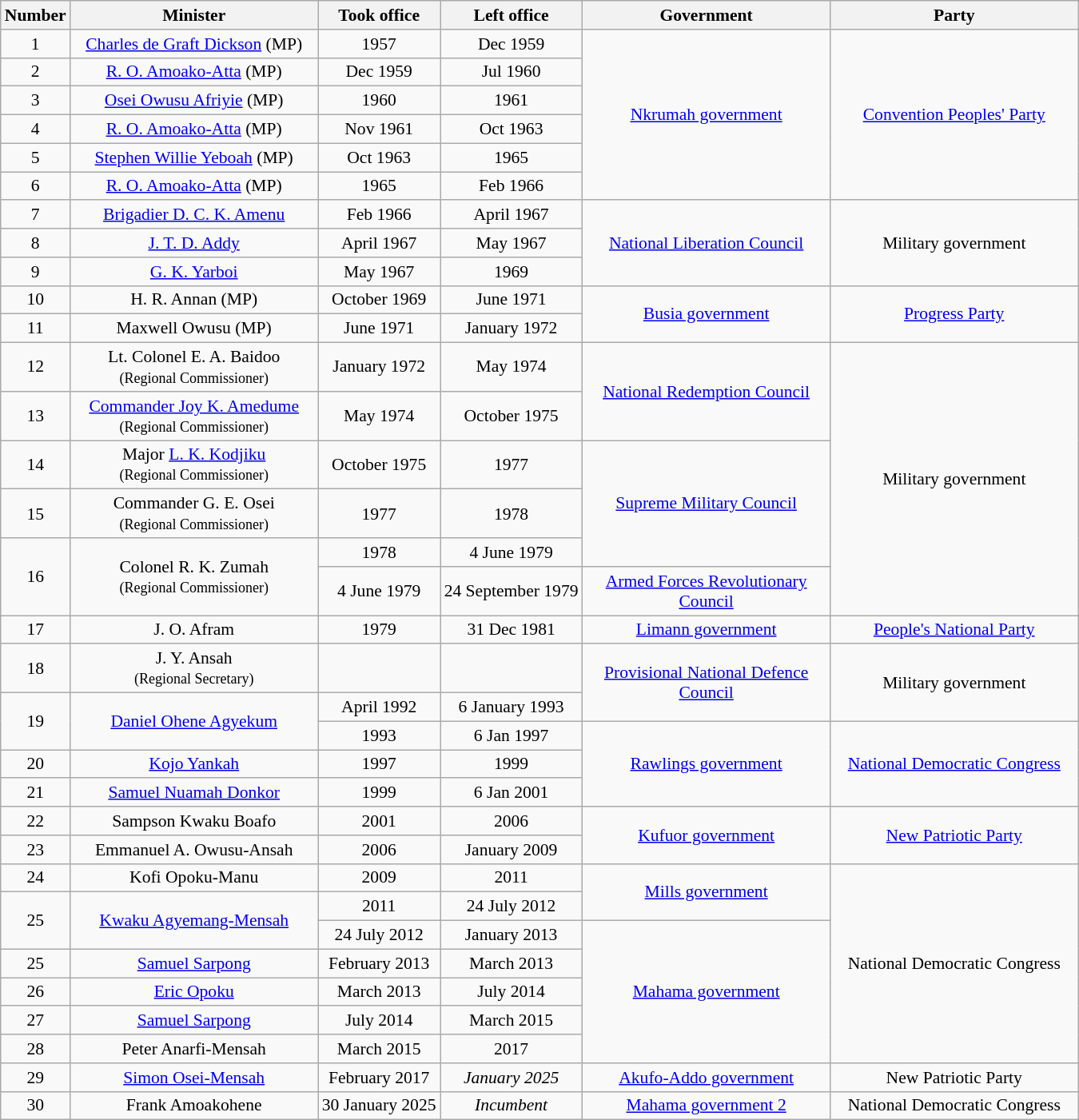<table class="wikitable" style="font-size:90%; text-align:center;">
<tr>
<th>Number</th>
<th width=200>Minister</th>
<th>Took office</th>
<th>Left office</th>
<th width=200>Government</th>
<th width=200>Party</th>
</tr>
<tr>
<td>1</td>
<td><a href='#'>Charles de Graft Dickson</a> (MP)</td>
<td>1957</td>
<td>Dec 1959</td>
<td rowspan=6><a href='#'>Nkrumah government</a></td>
<td rowspan=6><a href='#'>Convention Peoples' Party</a></td>
</tr>
<tr>
<td>2</td>
<td><a href='#'>R. O. Amoako-Atta</a> (MP)</td>
<td>Dec 1959</td>
<td>Jul 1960</td>
</tr>
<tr>
<td>3</td>
<td><a href='#'>Osei Owusu Afriyie</a> (MP)<br><small></small></td>
<td>1960</td>
<td>1961</td>
</tr>
<tr>
<td>4</td>
<td><a href='#'>R. O. Amoako-Atta</a> (MP)</td>
<td>Nov 1961</td>
<td>Oct 1963</td>
</tr>
<tr>
<td>5</td>
<td><a href='#'>Stephen Willie Yeboah</a> (MP)</td>
<td>Oct 1963</td>
<td>1965</td>
</tr>
<tr>
<td>6</td>
<td><a href='#'>R. O. Amoako-Atta</a> (MP)</td>
<td>1965</td>
<td>Feb 1966</td>
</tr>
<tr>
<td>7</td>
<td><a href='#'>Brigadier D. C. K. Amenu</a></td>
<td>Feb 1966</td>
<td>April 1967</td>
<td rowspan=3><a href='#'>National Liberation Council</a></td>
<td rowspan=3>Military government</td>
</tr>
<tr>
<td>8</td>
<td><a href='#'>J. T. D. Addy</a></td>
<td>April 1967</td>
<td>May 1967</td>
</tr>
<tr>
<td>9</td>
<td><a href='#'>G. K. Yarboi</a></td>
<td>May 1967</td>
<td>1969</td>
</tr>
<tr>
<td>10</td>
<td>H. R. Annan (MP)</td>
<td>October 1969</td>
<td>June 1971</td>
<td rowspan=2><a href='#'>Busia government</a></td>
<td rowspan=2><a href='#'>Progress Party</a></td>
</tr>
<tr>
<td>11</td>
<td>Maxwell Owusu (MP)</td>
<td>June 1971</td>
<td>January 1972</td>
</tr>
<tr>
<td>12</td>
<td>Lt. Colonel E. A. Baidoo<br><small>(Regional Commissioner)</small></td>
<td>January 1972</td>
<td>May 1974</td>
<td rowspan=2><a href='#'>National Redemption Council</a></td>
<td rowspan=6>Military government</td>
</tr>
<tr>
<td>13</td>
<td><a href='#'>Commander Joy K. Amedume</a><br><small>(Regional Commissioner)</small></td>
<td>May 1974</td>
<td>October 1975</td>
</tr>
<tr>
<td>14</td>
<td>Major <a href='#'>L. K. Kodjiku</a><br><small>(Regional Commissioner)</small></td>
<td>October 1975</td>
<td>1977</td>
<td rowspan=3><a href='#'>Supreme Military Council</a></td>
</tr>
<tr>
<td>15</td>
<td>Commander G. E. Osei<br><small>(Regional Commissioner)</small></td>
<td>1977</td>
<td>1978</td>
</tr>
<tr>
<td rowspan=2>16</td>
<td rowspan=2>Colonel R. K. Zumah<br><small>(Regional Commissioner)</small></td>
<td>1978</td>
<td>4 June 1979</td>
</tr>
<tr>
<td>4 June 1979</td>
<td>24 September 1979</td>
<td><a href='#'>Armed Forces Revolutionary Council</a></td>
</tr>
<tr>
<td>17</td>
<td>J. O. Afram</td>
<td>1979</td>
<td>31 Dec 1981</td>
<td><a href='#'>Limann government</a></td>
<td><a href='#'>People's National Party</a></td>
</tr>
<tr>
<td>18</td>
<td>J. Y. Ansah<br><small>(Regional Secretary)</small></td>
<td></td>
<td></td>
<td rowspan=2><a href='#'>Provisional National Defence Council</a></td>
<td rowspan=2>Military government</td>
</tr>
<tr>
<td rowspan=2>19</td>
<td rowspan=2><a href='#'>Daniel Ohene Agyekum</a></td>
<td>April 1992</td>
<td>6 January 1993</td>
</tr>
<tr>
<td>1993</td>
<td>6 Jan 1997</td>
<td rowspan=3><a href='#'>Rawlings government</a></td>
<td rowspan=3><a href='#'>National Democratic Congress</a></td>
</tr>
<tr>
<td>20</td>
<td><a href='#'>Kojo Yankah</a></td>
<td>1997</td>
<td>1999</td>
</tr>
<tr>
<td>21</td>
<td><a href='#'>Samuel Nuamah Donkor</a></td>
<td>1999</td>
<td>6 Jan 2001</td>
</tr>
<tr>
<td>22</td>
<td>Sampson Kwaku Boafo</td>
<td>2001</td>
<td>2006</td>
<td rowspan=2><a href='#'>Kufuor government</a></td>
<td rowspan=2><a href='#'>New Patriotic Party</a></td>
</tr>
<tr>
<td>23</td>
<td>Emmanuel A. Owusu-Ansah</td>
<td>2006</td>
<td>January 2009</td>
</tr>
<tr>
<td>24</td>
<td>Kofi Opoku-Manu</td>
<td>2009</td>
<td>2011</td>
<td rowspan=2><a href='#'>Mills government</a></td>
<td rowspan=7>National Democratic Congress</td>
</tr>
<tr>
<td rowspan=2>25</td>
<td rowspan=2><a href='#'>Kwaku Agyemang-Mensah</a></td>
<td>2011</td>
<td>24 July 2012</td>
</tr>
<tr>
<td>24 July 2012</td>
<td>January 2013</td>
<td rowspan=5><a href='#'>Mahama government</a></td>
</tr>
<tr>
<td>25</td>
<td><a href='#'>Samuel Sarpong</a></td>
<td>February 2013</td>
<td>March 2013</td>
</tr>
<tr>
<td>26</td>
<td><a href='#'>Eric Opoku</a></td>
<td>March 2013</td>
<td>July 2014</td>
</tr>
<tr>
<td>27</td>
<td><a href='#'>Samuel Sarpong</a></td>
<td>July 2014</td>
<td>March 2015</td>
</tr>
<tr>
<td>28</td>
<td>Peter Anarfi-Mensah</td>
<td>March 2015</td>
<td>2017</td>
</tr>
<tr>
<td>29</td>
<td><a href='#'>Simon Osei-Mensah</a></td>
<td>February 2017</td>
<td><em>January 2025</em></td>
<td><a href='#'>Akufo-Addo government</a></td>
<td>New Patriotic Party</td>
</tr>
<tr>
<td>30</td>
<td>Frank Amoakohene</td>
<td>30 January 2025</td>
<td><em>Incumbent</em></td>
<td><a href='#'>Mahama government 2</a></td>
<td>National Democratic Congress</td>
</tr>
</table>
